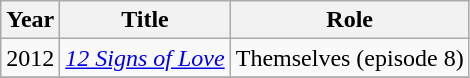<table class="wikitable" style="text-align:center;">
<tr>
<th>Year</th>
<th>Title</th>
<th>Role</th>
</tr>
<tr>
<td>2012</td>
<td><em><a href='#'>12 Signs of Love</a></em></td>
<td>Themselves (episode 8)</td>
</tr>
<tr>
</tr>
</table>
